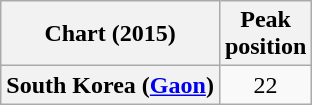<table class="wikitable plainrowheaders" style="text-align:center">
<tr>
<th scope="col">Chart (2015)</th>
<th scope="col">Peak<br>position</th>
</tr>
<tr>
<th scope="row">South Korea (<a href='#'>Gaon</a>)</th>
<td>22</td>
</tr>
</table>
